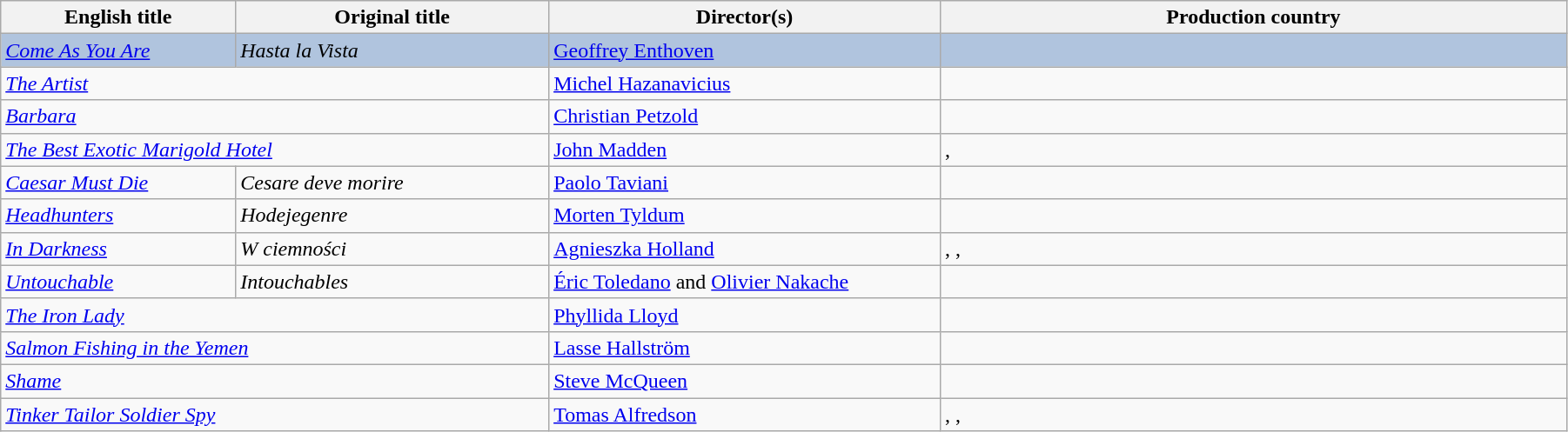<table class="wikitable" width="95%" cellpadding="5">
<tr>
<th width="15%">English title</th>
<th width="20%">Original title</th>
<th width="25%">Director(s)</th>
<th width="40%">Production country</th>
</tr>
<tr style="background:#B0C4DE;">
<td><em><a href='#'>Come As You Are</a></em></td>
<td><em>Hasta la Vista</em></td>
<td><a href='#'>Geoffrey Enthoven</a></td>
<td></td>
</tr>
<tr>
<td colspan=2;><em><a href='#'>The Artist</a></em></td>
<td><a href='#'>Michel Hazanavicius</a></td>
<td></td>
</tr>
<tr>
<td colspan=2;><em><a href='#'>Barbara</a></em></td>
<td><a href='#'>Christian Petzold</a></td>
<td></td>
</tr>
<tr>
<td colspan=2;><em><a href='#'>The Best Exotic Marigold Hotel</a></em></td>
<td><a href='#'>John Madden</a></td>
<td>, </td>
</tr>
<tr>
<td><em><a href='#'>Caesar Must Die</a></em></td>
<td><em>Cesare deve morire</em></td>
<td><a href='#'>Paolo Taviani</a></td>
<td></td>
</tr>
<tr>
<td><em><a href='#'>Headhunters</a></em></td>
<td><em>Hodejegenre</em></td>
<td><a href='#'>Morten Tyldum</a></td>
<td></td>
</tr>
<tr>
<td><em><a href='#'>In Darkness</a></em></td>
<td><em>W ciemności</em></td>
<td><a href='#'>Agnieszka Holland</a></td>
<td>, , </td>
</tr>
<tr>
<td><em><a href='#'>Untouchable</a></em></td>
<td><em>Intouchables</em></td>
<td><a href='#'>Éric Toledano</a> and <a href='#'>Olivier Nakache</a></td>
<td></td>
</tr>
<tr>
<td colspan=2;><em><a href='#'>The Iron Lady</a></em></td>
<td><a href='#'>Phyllida Lloyd</a></td>
<td></td>
</tr>
<tr>
<td colspan=2;><em><a href='#'>Salmon Fishing in the Yemen</a></em></td>
<td><a href='#'>Lasse Hallström</a></td>
<td></td>
</tr>
<tr>
<td colspan=2;><em><a href='#'>Shame</a></em></td>
<td><a href='#'>Steve McQueen</a></td>
<td></td>
</tr>
<tr>
<td colspan=2;><em><a href='#'>Tinker Tailor Soldier Spy</a></em></td>
<td><a href='#'>Tomas Alfredson</a></td>
<td>, , </td>
</tr>
</table>
